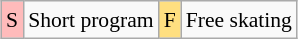<table class="wikitable" style="margin:0.5em auto; font-size:90%; line-height:1.25em;">
<tr>
<td bgcolor="#FFBBBB" align=center>S</td>
<td>Short program</td>
<td bgcolor="#FFDF80" align=center>F</td>
<td>Free skating</td>
</tr>
</table>
